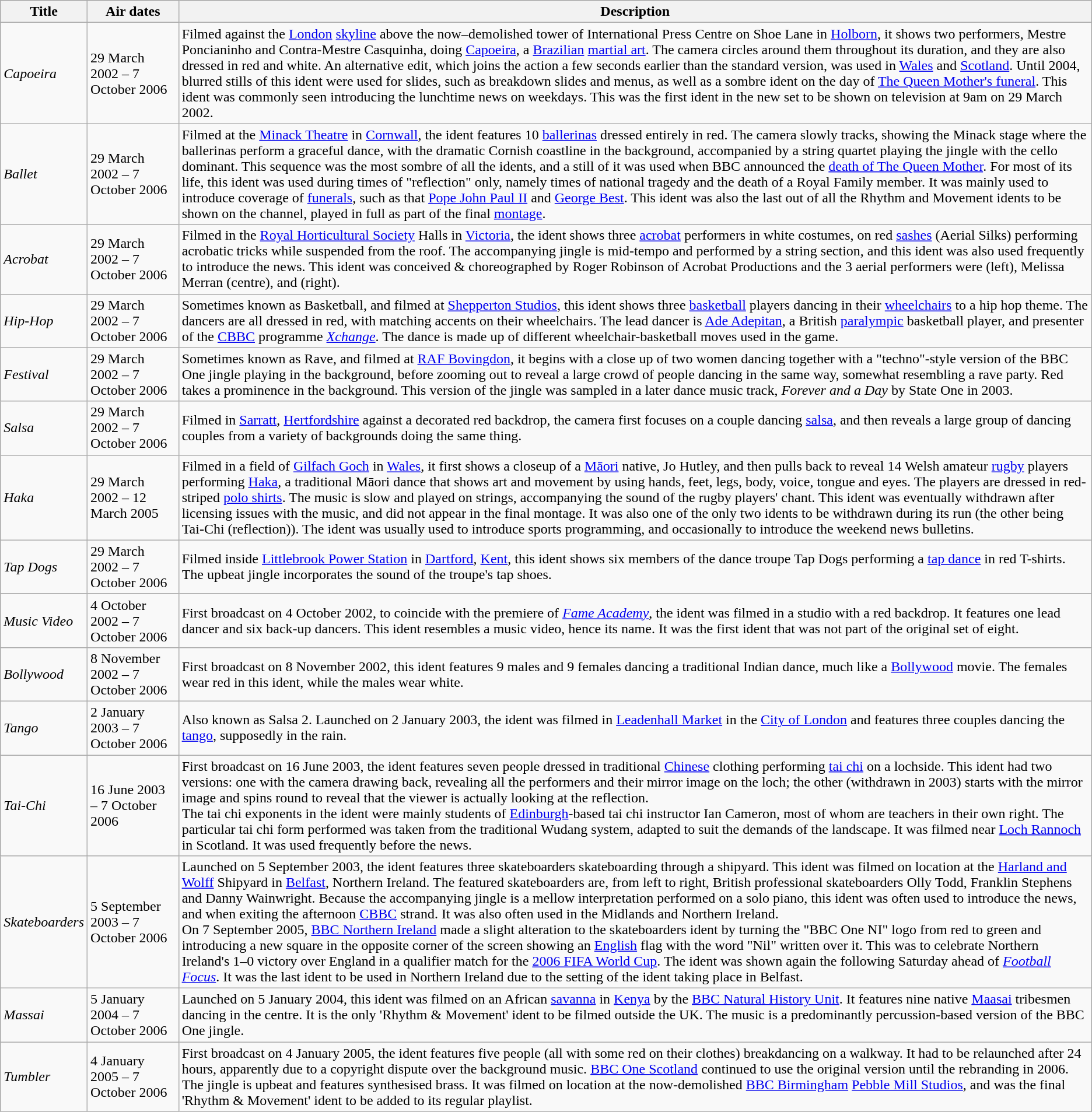<table class="wikitable">
<tr>
<th>Title</th>
<th>Air dates</th>
<th>Description</th>
</tr>
<tr>
<td><em>Capoeira</em></td>
<td>29 March 2002 – 7 October 2006</td>
<td>Filmed against the <a href='#'>London</a> <a href='#'>skyline</a> above the now–demolished tower of International Press Centre on Shoe Lane in <a href='#'>Holborn</a>, it shows two performers, Mestre Poncianinho and Contra-Mestre Casquinha, doing <a href='#'>Capoeira</a>, a <a href='#'>Brazilian</a> <a href='#'>martial art</a>. The camera circles around them throughout its duration, and they are also dressed in red and white. An alternative edit, which joins the action a few seconds earlier than the standard version, was used in <a href='#'>Wales</a> and <a href='#'>Scotland</a>. Until 2004, blurred stills of this ident were used for slides, such as breakdown slides and menus, as well as a sombre ident on the day of <a href='#'>The Queen Mother's funeral</a>. This ident was commonly seen introducing the lunchtime news on weekdays. This was the first ident in the new set to be shown on television at 9am on 29 March 2002.</td>
</tr>
<tr>
<td><em>Ballet</em></td>
<td>29 March 2002 – 7 October 2006</td>
<td>Filmed at the <a href='#'>Minack Theatre</a> in <a href='#'>Cornwall</a>, the ident features 10 <a href='#'>ballerinas</a> dressed entirely in red. The camera slowly tracks, showing the Minack stage where the ballerinas perform a graceful dance, with the dramatic Cornish coastline in the background, accompanied by a string quartet playing the jingle with the cello dominant. This sequence was the most sombre of all the idents, and a still of it was used when BBC announced the <a href='#'>death of The Queen Mother</a>. For most of its life, this ident was used during times of "reflection" only, namely times of national tragedy and the death of a Royal Family member. It was mainly used to introduce coverage of <a href='#'>funerals</a>, such as that <a href='#'>Pope John Paul II</a> and <a href='#'>George Best</a>. This ident was also the last out of all the Rhythm and Movement idents to be shown on the channel, played in full as part of the final <a href='#'>montage</a>.</td>
</tr>
<tr>
<td><em>Acrobat</em></td>
<td>29 March 2002 – 7 October 2006</td>
<td>Filmed in the <a href='#'>Royal Horticultural Society</a> Halls in <a href='#'>Victoria</a>, the ident shows three <a href='#'>acrobat</a> performers in white costumes, on red <a href='#'>sashes</a> (Aerial Silks) performing acrobatic tricks while suspended from the roof. The accompanying jingle is mid-tempo and performed by a string section, and this ident was also used frequently to introduce the news. This ident was conceived & choreographed by Roger Robinson of Acrobat Productions and the 3 aerial performers were  (left), Melissa Merran (centre), and  (right).</td>
</tr>
<tr>
<td><em>Hip-Hop</em></td>
<td>29 March 2002 – 7 October 2006</td>
<td>Sometimes known as Basketball, and filmed at <a href='#'>Shepperton Studios</a>, this ident shows three <a href='#'>basketball</a> players dancing in their <a href='#'>wheelchairs</a> to a hip hop theme. The dancers are all dressed in red, with matching accents on their wheelchairs. The lead dancer is <a href='#'>Ade Adepitan</a>, a British <a href='#'>paralympic</a> basketball player, and presenter of the <a href='#'>CBBC</a> programme <em><a href='#'>Xchange</a></em>. The dance is made up of different wheelchair-basketball moves used in the game.</td>
</tr>
<tr>
<td><em>Festival</em></td>
<td>29 March 2002 – 7 October 2006</td>
<td>Sometimes known as Rave, and filmed at <a href='#'>RAF Bovingdon</a>, it begins with a close up of two women dancing together with a "techno"-style version of the BBC One jingle playing in the background, before zooming out to reveal a large crowd of people dancing in the same way, somewhat resembling a rave party. Red takes a prominence in the background. This version of the jingle was sampled in a later dance music track, <em>Forever and a Day</em> by State One in 2003.</td>
</tr>
<tr>
<td><em>Salsa</em></td>
<td>29 March 2002 – 7 October 2006</td>
<td>Filmed in <a href='#'>Sarratt</a>, <a href='#'>Hertfordshire</a> against a decorated red backdrop, the camera first focuses on a couple dancing <a href='#'>salsa</a>, and then reveals a large group of dancing couples from a variety of backgrounds doing the same thing.</td>
</tr>
<tr>
<td><em>Haka</em></td>
<td>29 March 2002 – 12 March 2005</td>
<td>Filmed in a field of <a href='#'>Gilfach Goch</a> in <a href='#'>Wales</a>, it first shows a closeup of a <a href='#'>Māori</a> native, Jo Hutley, and then pulls back to reveal 14 Welsh amateur <a href='#'>rugby</a> players performing <a href='#'>Haka</a>, a traditional Māori dance that shows art and movement by using hands, feet, legs, body, voice, tongue and eyes. The players are dressed in red-striped <a href='#'>polo shirts</a>. The music is slow and played on strings, accompanying the sound of the rugby players' chant. This ident was eventually withdrawn after licensing issues with the music, and did not appear in the final montage. It was also one of the only two idents to be withdrawn during its run (the other being Tai-Chi (reflection)). The ident was usually used to introduce sports programming, and occasionally to introduce the weekend news bulletins.</td>
</tr>
<tr>
<td><em>Tap Dogs</em></td>
<td>29 March 2002 – 7 October 2006</td>
<td>Filmed inside <a href='#'>Littlebrook Power Station</a> in <a href='#'>Dartford</a>, <a href='#'>Kent</a>, this ident shows six members of the dance troupe Tap Dogs performing a <a href='#'>tap dance</a> in red T-shirts. The upbeat jingle incorporates the sound of the troupe's tap shoes.</td>
</tr>
<tr>
<td><em>Music Video</em></td>
<td>4 October 2002 – 7 October 2006</td>
<td>First broadcast on 4 October 2002, to coincide with the premiere of <em><a href='#'>Fame Academy</a></em>, the ident was filmed in a studio with a red backdrop. It features one lead dancer and six back-up dancers. This ident resembles a music video, hence its name. It was the first ident that was not part of the original set of eight.</td>
</tr>
<tr>
<td><em>Bollywood</em></td>
<td>8 November 2002 – 7 October 2006</td>
<td>First broadcast on 8 November 2002, this ident features 9 males and 9 females dancing a traditional Indian dance, much like a <a href='#'>Bollywood</a> movie. The females wear red in this ident, while the males wear white.</td>
</tr>
<tr>
<td><em>Tango</em></td>
<td>2 January 2003 – 7 October 2006</td>
<td>Also known as Salsa 2. Launched on 2 January 2003, the ident was filmed in <a href='#'>Leadenhall Market</a> in the <a href='#'>City of London</a> and features three couples dancing the <a href='#'>tango</a>, supposedly in the rain.</td>
</tr>
<tr>
<td><em>Tai-Chi</em></td>
<td>16 June 2003 – 7 October 2006</td>
<td>First broadcast on 16 June 2003, the ident features seven people dressed in traditional <a href='#'>Chinese</a> clothing performing <a href='#'>tai chi</a> on a lochside. This ident had two versions: one with the camera drawing back, revealing all the performers and their mirror image on the loch; the other (withdrawn in 2003) starts with the mirror image and spins round to reveal that the viewer is actually looking at the reflection.<br>The tai chi exponents in the ident were mainly students of <a href='#'>Edinburgh</a>-based tai chi instructor Ian Cameron, most of whom are teachers in their own right. The particular tai chi form performed was taken from the traditional Wudang system, adapted to suit the demands of the landscape. It was filmed near <a href='#'>Loch Rannoch</a> in Scotland. It was used frequently before the news.</td>
</tr>
<tr>
<td><em>Skateboarders</em></td>
<td>5 September 2003 – 7 October 2006</td>
<td>Launched on 5 September 2003, the ident features three skateboarders skateboarding through a shipyard. This ident was filmed on location at the <a href='#'>Harland and Wolff</a> Shipyard in <a href='#'>Belfast</a>, Northern Ireland. The featured skateboarders are, from left to right, British professional skateboarders Olly Todd, Franklin Stephens and Danny Wainwright. Because the accompanying jingle is a mellow interpretation performed on a solo piano, this ident was often used to introduce the news, and when exiting the afternoon <a href='#'>CBBC</a> strand. It was also often used in the Midlands and Northern Ireland.<br>On 7 September 2005, <a href='#'>BBC Northern Ireland</a> made a slight alteration to the skateboarders ident by turning the "BBC One NI" logo from red to green and introducing a new square in the opposite corner of the screen showing an <a href='#'>English</a> flag with the word "Nil" written over it. This was to celebrate Northern Ireland's 1–0 victory over England in a qualifier match for the <a href='#'>2006 FIFA World Cup</a>. The ident was shown again the following Saturday ahead of <em><a href='#'>Football Focus</a></em>. It was the last ident to be used in Northern Ireland due to the setting of the ident taking place in Belfast.</td>
</tr>
<tr>
<td><em>Massai</em></td>
<td>5 January 2004 – 7 October 2006</td>
<td>Launched on 5 January 2004, this ident was filmed on an African <a href='#'>savanna</a> in <a href='#'>Kenya</a> by the <a href='#'>BBC Natural History Unit</a>. It features nine native <a href='#'>Maasai</a> tribesmen dancing in the centre. It is the only 'Rhythm & Movement' ident to be filmed outside the UK. The music is a predominantly percussion-based version of the BBC One jingle.</td>
</tr>
<tr>
<td><em>Tumbler</em></td>
<td>4 January 2005 – 7 October 2006</td>
<td>First broadcast on 4 January 2005, the ident features five people (all with some red on their clothes) breakdancing on a walkway. It had to be relaunched after 24 hours, apparently due to a copyright dispute over the background music. <a href='#'>BBC One Scotland</a> continued to use the original version until the rebranding in 2006. The jingle is upbeat and features synthesised brass. It was filmed on location at the now-demolished <a href='#'>BBC Birmingham</a> <a href='#'>Pebble Mill Studios</a>, and was the final 'Rhythm & Movement' ident to be added to its regular playlist.</td>
</tr>
</table>
